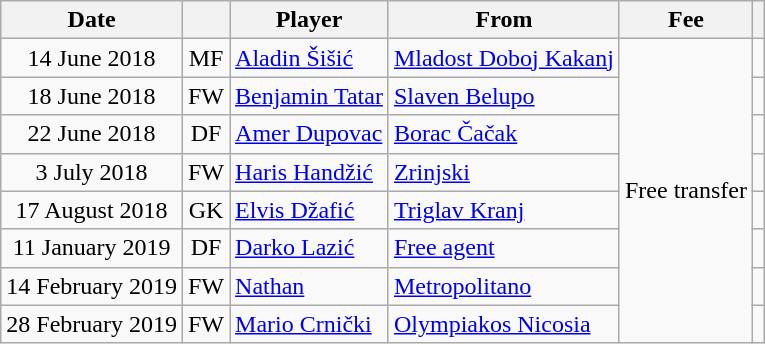<table class="wikitable" style="text-align:center;">
<tr>
<th>Date</th>
<th></th>
<th>Player</th>
<th>From</th>
<th>Fee</th>
<th></th>
</tr>
<tr>
<td>14 June 2018</td>
<td>MF</td>
<td style="text-align:left"> <a href='#'>Aladin Šišić</a></td>
<td style="text-align:left"> <a href='#'>Mladost Doboj Kakanj</a></td>
<td rowspan=8>Free transfer</td>
<td></td>
</tr>
<tr>
<td>18 June 2018</td>
<td>FW</td>
<td style="text-align:left"> <a href='#'>Benjamin Tatar</a></td>
<td style="text-align:left"> <a href='#'>Slaven Belupo</a></td>
<td></td>
</tr>
<tr>
<td>22 June 2018</td>
<td>DF</td>
<td style="text-align:left"> <a href='#'>Amer Dupovac</a></td>
<td style="text-align:left"> <a href='#'>Borac Čačak</a></td>
<td></td>
</tr>
<tr>
<td>3 July 2018</td>
<td>FW</td>
<td style="text-align:left"> <a href='#'>Haris Handžić</a></td>
<td style="text-align:left"> <a href='#'>Zrinjski</a></td>
<td></td>
</tr>
<tr>
<td>17 August 2018</td>
<td>GK</td>
<td style="text-align:left"> <a href='#'>Elvis Džafić</a></td>
<td style="text-align:left"> <a href='#'>Triglav Kranj</a></td>
<td></td>
</tr>
<tr>
<td>11 January 2019</td>
<td>DF</td>
<td style="text-align:left"> <a href='#'>Darko Lazić</a></td>
<td style="text-align:left"><a href='#'>Free agent</a></td>
<td></td>
</tr>
<tr>
<td>14 February 2019</td>
<td>FW</td>
<td style="text-align:left"> <a href='#'>Nathan</a></td>
<td style="text-align:left"> <a href='#'>Metropolitano</a></td>
<td></td>
</tr>
<tr>
<td>28 February 2019</td>
<td>FW</td>
<td style="text-align:left"> <a href='#'>Mario Crnički</a></td>
<td style="text-align:left"> <a href='#'>Olympiakos Nicosia</a></td>
<td></td>
</tr>
</table>
